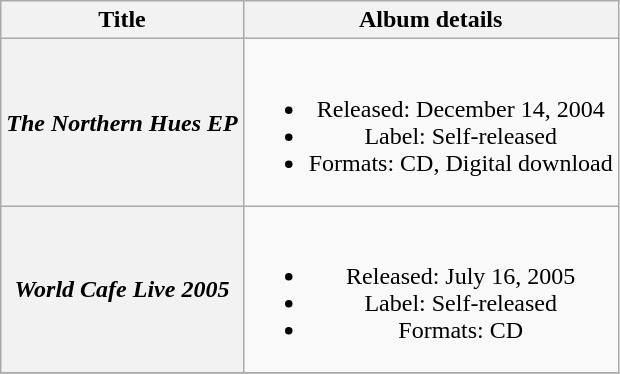<table class="wikitable plainrowheaders" style="text-align:center;">
<tr>
<th scope="col" rowspan="1">Title</th>
<th scope="col" rowspan="1">Album details</th>
</tr>
<tr>
<th scope="row"><em>The Northern Hues EP</em></th>
<td><br><ul><li>Released: December 14, 2004</li><li>Label: Self-released</li><li>Formats: CD, Digital download</li></ul></td>
</tr>
<tr>
<th scope="row"><em>World Cafe Live 2005</em></th>
<td><br><ul><li>Released: July 16, 2005</li><li>Label: Self-released</li><li>Formats: CD</li></ul></td>
</tr>
<tr>
</tr>
</table>
